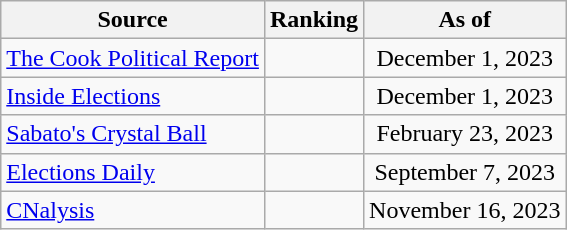<table class="wikitable" style="text-align:center">
<tr>
<th>Source</th>
<th>Ranking</th>
<th>As of</th>
</tr>
<tr>
<td align=left><a href='#'>The Cook Political Report</a></td>
<td></td>
<td>December 1, 2023</td>
</tr>
<tr>
<td align=left><a href='#'>Inside Elections</a></td>
<td></td>
<td>December 1, 2023</td>
</tr>
<tr>
<td align=left><a href='#'>Sabato's Crystal Ball</a></td>
<td></td>
<td>February 23, 2023</td>
</tr>
<tr>
<td align=left><a href='#'>Elections Daily</a></td>
<td></td>
<td>September 7, 2023</td>
</tr>
<tr>
<td align=left><a href='#'>CNalysis</a></td>
<td></td>
<td>November 16, 2023</td>
</tr>
</table>
